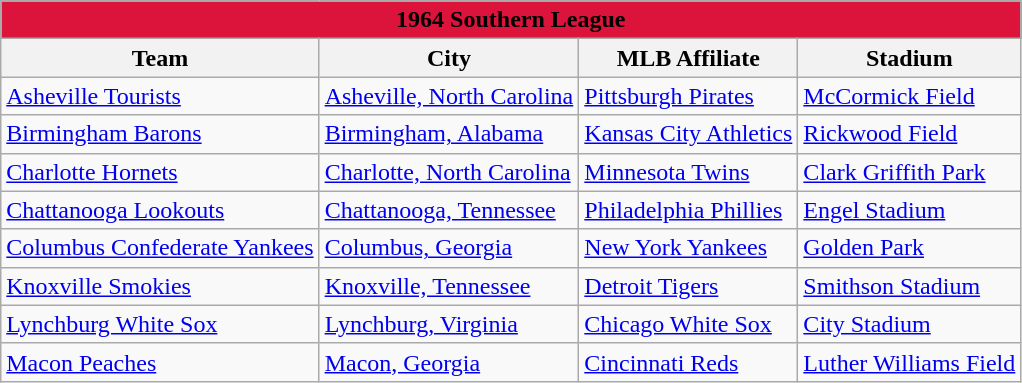<table class="wikitable" style="width:auto">
<tr>
<td bgcolor="#DC143C" align="center" colspan="7"><strong><span>1964 Southern League</span></strong></td>
</tr>
<tr>
<th>Team</th>
<th>City</th>
<th>MLB Affiliate</th>
<th>Stadium</th>
</tr>
<tr>
<td><a href='#'>Asheville Tourists</a></td>
<td><a href='#'>Asheville, North Carolina</a></td>
<td><a href='#'>Pittsburgh Pirates</a></td>
<td><a href='#'>McCormick Field</a></td>
</tr>
<tr>
<td><a href='#'>Birmingham Barons</a></td>
<td><a href='#'>Birmingham, Alabama</a></td>
<td><a href='#'>Kansas City Athletics</a></td>
<td><a href='#'>Rickwood Field</a></td>
</tr>
<tr>
<td><a href='#'>Charlotte Hornets</a></td>
<td><a href='#'>Charlotte, North Carolina</a></td>
<td><a href='#'>Minnesota Twins</a></td>
<td><a href='#'>Clark Griffith Park</a></td>
</tr>
<tr>
<td><a href='#'>Chattanooga Lookouts</a></td>
<td><a href='#'>Chattanooga, Tennessee</a></td>
<td><a href='#'>Philadelphia Phillies</a></td>
<td><a href='#'>Engel Stadium</a></td>
</tr>
<tr>
<td><a href='#'>Columbus Confederate Yankees</a></td>
<td><a href='#'>Columbus, Georgia</a></td>
<td><a href='#'>New York Yankees</a></td>
<td><a href='#'>Golden Park</a></td>
</tr>
<tr>
<td><a href='#'>Knoxville Smokies</a></td>
<td><a href='#'>Knoxville, Tennessee</a></td>
<td><a href='#'>Detroit Tigers</a></td>
<td><a href='#'>Smithson Stadium</a></td>
</tr>
<tr>
<td><a href='#'>Lynchburg White Sox</a></td>
<td><a href='#'>Lynchburg, Virginia</a></td>
<td><a href='#'>Chicago White Sox</a></td>
<td><a href='#'>City Stadium</a></td>
</tr>
<tr>
<td><a href='#'>Macon Peaches</a></td>
<td><a href='#'>Macon, Georgia</a></td>
<td><a href='#'>Cincinnati Reds</a></td>
<td><a href='#'>Luther Williams Field</a></td>
</tr>
</table>
